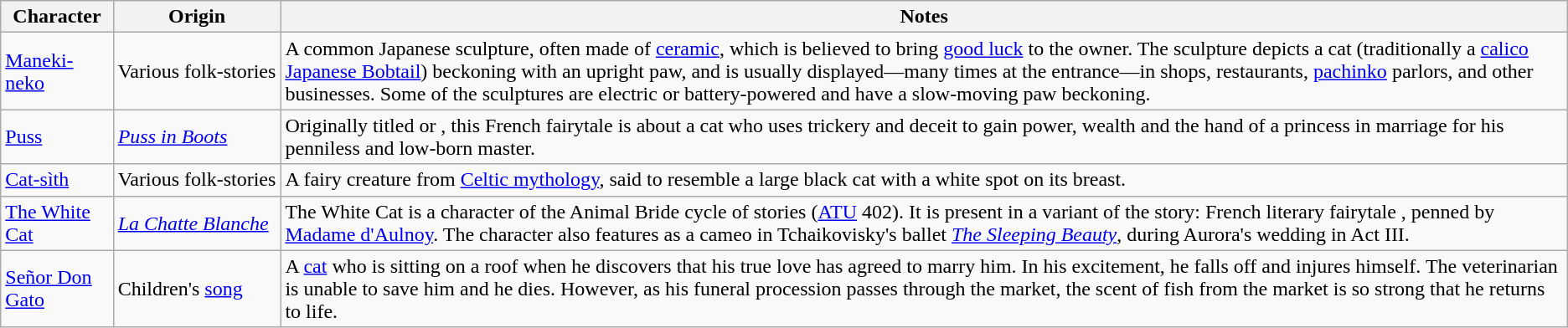<table class="wikitable sortable">
<tr>
<th>Character</th>
<th>Origin</th>
<th>Notes</th>
</tr>
<tr>
<td><a href='#'>Maneki-neko</a></td>
<td nowrap>Various folk-stories</td>
<td>A common Japanese sculpture, often made of <a href='#'>ceramic</a>, which is believed to bring <a href='#'>good luck</a> to the owner. The sculpture depicts a cat (traditionally a <a href='#'>calico</a> <a href='#'>Japanese Bobtail</a>) beckoning with an upright paw, and is usually displayed—many times at the entrance—in shops, restaurants, <a href='#'>pachinko</a> parlors, and other businesses. Some of the sculptures are electric or battery-powered and have a slow-moving paw beckoning.</td>
</tr>
<tr>
<td><a href='#'>Puss</a></td>
<td><em><a href='#'>Puss in Boots</a></em></td>
<td>Originally titled  or , this French fairytale is about a cat who uses trickery and deceit to gain power, wealth and the hand of a princess in marriage for his penniless and low-born master.</td>
</tr>
<tr>
<td><a href='#'>Cat-sìth</a></td>
<td nowrap>Various folk-stories</td>
<td>A fairy creature from <a href='#'>Celtic mythology</a>, said to resemble a large black cat with a white spot on its breast.</td>
</tr>
<tr>
<td><a href='#'>The White Cat</a></td>
<td><em><a href='#'>La Chatte Blanche</a></em></td>
<td>The White Cat is a character of the Animal Bride cycle of stories (<a href='#'>ATU</a> 402). It is present in a variant of the story: French literary fairytale , penned by <a href='#'>Madame d'Aulnoy</a>. The character also features as a cameo in Tchaikovisky's ballet <em><a href='#'>The Sleeping Beauty</a></em>, during Aurora's wedding in Act III.</td>
</tr>
<tr>
<td><a href='#'>Señor Don Gato</a></td>
<td>Children's <a href='#'>song</a></td>
<td>A <a href='#'>cat</a> who is sitting on a roof when he discovers that his true love has agreed to marry him. In his excitement, he falls off and injures himself. The veterinarian is unable to save him and he dies. However, as his funeral procession passes through the market, the scent of fish from the market is so strong that he returns to life.</td>
</tr>
</table>
